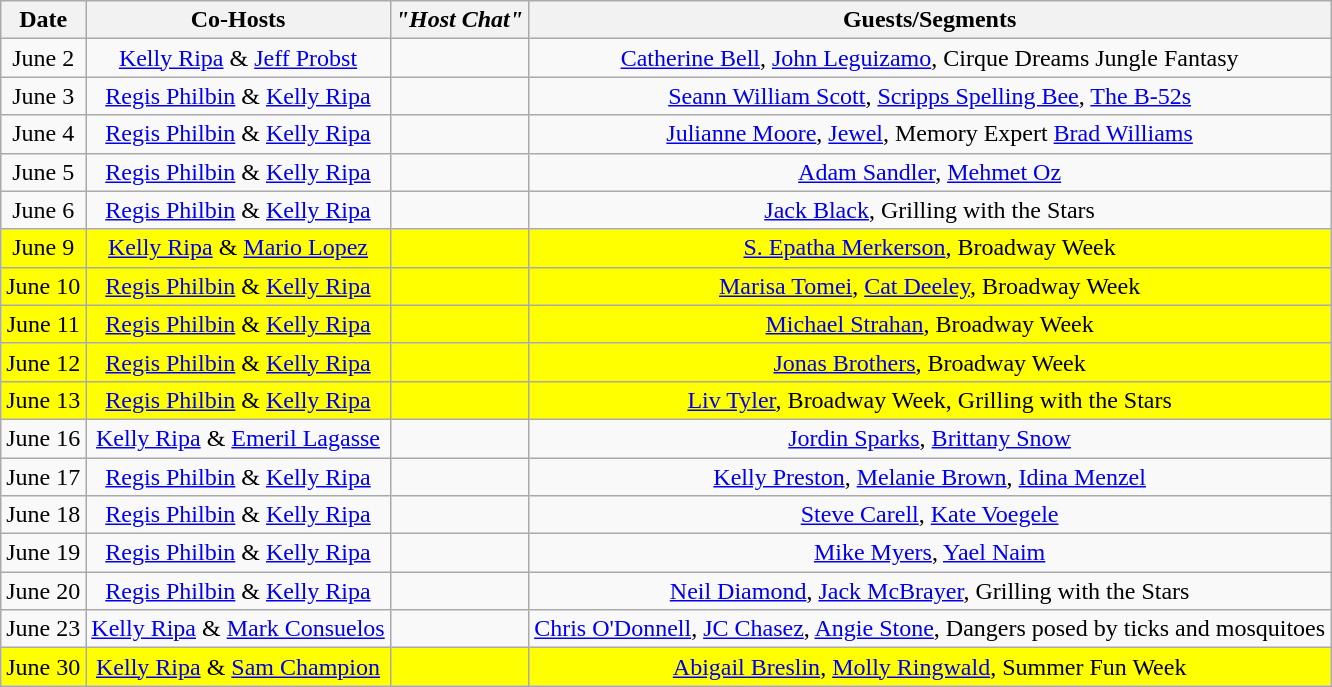<table class="wikitable sortable" style="text-align:center;">
<tr>
<th>Date</th>
<th>Co-Hosts</th>
<th><em>"Host Chat"</em></th>
<th>Guests/Segments</th>
</tr>
<tr>
<td>June 2</td>
<td><a href='#'>Kelly Ripa</a> & <a href='#'>Jeff Probst</a></td>
<td></td>
<td><a href='#'>Catherine Bell</a>, <a href='#'>John Leguizamo</a>, Cirque Dreams Jungle Fantasy</td>
</tr>
<tr>
<td>June 3</td>
<td><a href='#'>Regis Philbin</a> & <a href='#'>Kelly Ripa</a></td>
<td></td>
<td><a href='#'>Seann William Scott</a>, <a href='#'>Scripps Spelling Bee</a>, <a href='#'>The B-52s</a></td>
</tr>
<tr>
<td>June 4</td>
<td><a href='#'>Regis Philbin</a> & <a href='#'>Kelly Ripa</a></td>
<td></td>
<td><a href='#'>Julianne Moore</a>, <a href='#'>Jewel</a>, Memory Expert <a href='#'>Brad Williams</a></td>
</tr>
<tr>
<td>June 5</td>
<td><a href='#'>Regis Philbin</a> & <a href='#'>Kelly Ripa</a></td>
<td></td>
<td><a href='#'>Adam Sandler</a>, <a href='#'>Mehmet Oz</a></td>
</tr>
<tr>
<td>June 6</td>
<td><a href='#'>Regis Philbin</a> & <a href='#'>Kelly Ripa</a></td>
<td></td>
<td><a href='#'>Jack Black</a>, Grilling with the Stars</td>
</tr>
<tr style="background:yellow;">
<td>June 9</td>
<td><a href='#'>Kelly Ripa</a> & <a href='#'>Mario Lopez</a></td>
<td></td>
<td><a href='#'>S. Epatha Merkerson</a>, Broadway Week</td>
</tr>
<tr style="background:yellow;">
<td>June 10</td>
<td><a href='#'>Regis Philbin</a> & <a href='#'>Kelly Ripa</a></td>
<td></td>
<td><a href='#'>Marisa Tomei</a>, <a href='#'>Cat Deeley</a>, Broadway Week</td>
</tr>
<tr style="background:yellow;">
<td>June 11</td>
<td><a href='#'>Regis Philbin</a> & <a href='#'>Kelly Ripa</a></td>
<td></td>
<td><a href='#'>Michael Strahan</a>, Broadway Week</td>
</tr>
<tr style="background:yellow;">
<td>June 12</td>
<td><a href='#'>Regis Philbin</a> & <a href='#'>Kelly Ripa</a></td>
<td></td>
<td><a href='#'>Jonas Brothers</a>, Broadway Week</td>
</tr>
<tr style="background:yellow;">
<td>June 13</td>
<td><a href='#'>Regis Philbin</a> & <a href='#'>Kelly Ripa</a></td>
<td></td>
<td><a href='#'>Liv Tyler</a>, Broadway Week, Grilling with the Stars</td>
</tr>
<tr>
<td>June 16</td>
<td><a href='#'>Kelly Ripa</a> & <a href='#'>Emeril Lagasse</a></td>
<td></td>
<td><a href='#'>Jordin Sparks</a>, <a href='#'>Brittany Snow</a></td>
</tr>
<tr>
<td>June 17</td>
<td><a href='#'>Regis Philbin</a> & <a href='#'>Kelly Ripa</a></td>
<td></td>
<td><a href='#'>Kelly Preston</a>, <a href='#'>Melanie Brown</a>, <a href='#'>Idina Menzel</a></td>
</tr>
<tr>
<td>June 18</td>
<td><a href='#'>Regis Philbin</a> & <a href='#'>Kelly Ripa</a></td>
<td></td>
<td><a href='#'>Steve Carell</a>, <a href='#'>Kate Voegele</a></td>
</tr>
<tr>
<td>June 19</td>
<td><a href='#'>Regis Philbin</a> & <a href='#'>Kelly Ripa</a></td>
<td></td>
<td><a href='#'>Mike Myers</a>, <a href='#'>Yael Naim</a></td>
</tr>
<tr>
<td>June 20</td>
<td><a href='#'>Regis Philbin</a> & <a href='#'>Kelly Ripa</a></td>
<td></td>
<td><a href='#'>Neil Diamond</a>, <a href='#'>Jack McBrayer</a>, Grilling with the Stars</td>
</tr>
<tr>
<td>June 23</td>
<td><a href='#'>Kelly Ripa</a> & <a href='#'>Mark Consuelos</a></td>
<td></td>
<td><a href='#'>Chris O'Donnell</a>, <a href='#'>JC Chasez</a>, <a href='#'>Angie Stone</a>, Dangers posed by ticks and mosquitoes</td>
</tr>
<tr style="background:yellow;">
<td>June 30</td>
<td><a href='#'>Kelly Ripa</a> & <a href='#'>Sam Champion</a></td>
<td></td>
<td><a href='#'>Abigail Breslin</a>, <a href='#'>Molly Ringwald</a>, Summer Fun Week</td>
</tr>
</table>
